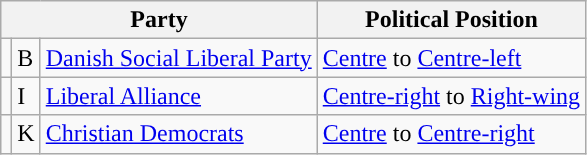<table class="wikitable mw-collapsible mw-collapsed">
<tr>
<th colspan="3">Party</th>
<th>Political Position</th>
</tr>
<tr>
<td></td>
<td>B</td>
<td><a href='#'>Danish Social Liberal Party</a></td>
<td><a href='#'>Centre</a> to <a href='#'>Centre-left</a></td>
</tr>
<tr>
<td></td>
<td>I</td>
<td><a href='#'>Liberal Alliance</a></td>
<td><a href='#'>Centre-right</a> to <a href='#'>Right-wing</a></td>
</tr>
<tr>
<td></td>
<td>K</td>
<td><a href='#'>Christian Democrats</a></td>
<td><a href='#'>Centre</a> to <a href='#'>Centre-right</a></td>
</tr>
</table>
